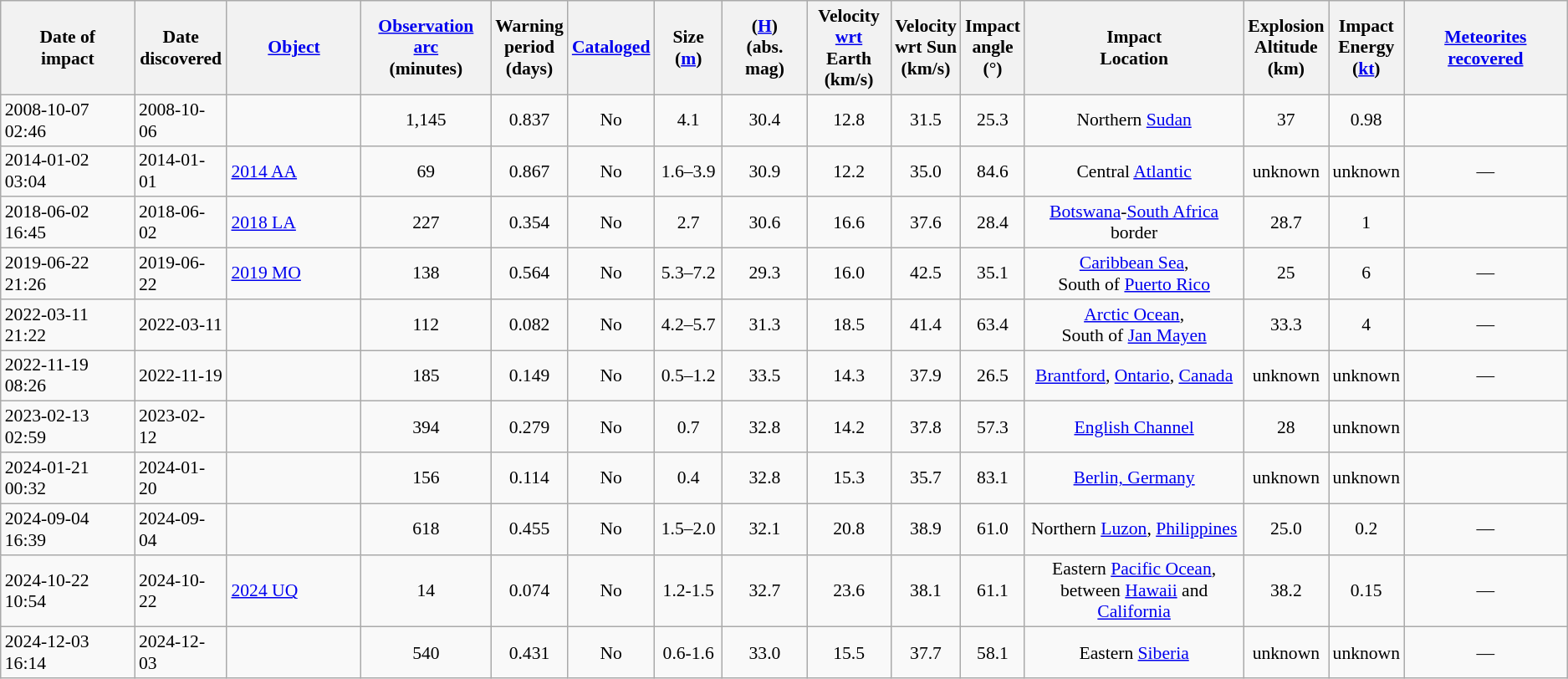<table class="wikitable sortable" style="font-size: 0.9em;">
<tr>
<th width=100>Date of<br>impact</th>
<th>Date<br>discovered</th>
<th width=100><a href='#'>Object</a></th>
<th data-sort-type="number"><a href='#'>Observation arc</a><br>(minutes)</th>
<th data-sort-type="number">Warning<br>period<br>(days)</th>
<th><a href='#'>Cataloged</a><br></th>
<th data-sort-type="number">Size (<a href='#'>m</a>)<br></th>
<th>(<a href='#'>H</a>)<br>(abs. mag)</th>
<th data-sort-type="number">Velocity<br><a href='#'>wrt</a> Earth<br>(km/s)</th>
<th data-sort-type="number">Velocity<br>wrt Sun<br>(km/s)</th>
<th data-sort-type="number">Impact<br>angle<br>(°)</th>
<th>Impact<br>Location</th>
<th data-sort-type="number">Explosion<br>Altitude<br>(km)</th>
<th data-sort-type="number">Impact<br>Energy<br>(<a href='#'>kt</a>)</th>
<th><a href='#'>Meteorites recovered</a></th>
</tr>
<tr>
<td>2008-10-07 02:46</td>
<td>2008-10-06</td>
<td></td>
<td align=center>1,145</td>
<td align=center>0.837</td>
<td align=center>No</td>
<td align=center>4.1</td>
<td align=center>30.4</td>
<td align=center>12.8</td>
<td align=center>31.5</td>
<td align=center>25.3</td>
<td align=center>Northern <a href='#'>Sudan</a></td>
<td align=center>37</td>
<td align=center>0.98</td>
<td align=center></td>
</tr>
<tr>
<td>2014-01-02 03:04</td>
<td>2014-01-01</td>
<td><a href='#'>2014 AA</a></td>
<td align=center>69</td>
<td align=center>0.867</td>
<td align=center>No</td>
<td align=center>1.6–3.9</td>
<td align=center>30.9</td>
<td align=center>12.2</td>
<td align=center>35.0</td>
<td align=center>84.6</td>
<td align=center>Central <a href='#'>Atlantic</a></td>
<td align=center>unknown</td>
<td align=center>unknown</td>
<td align=center>—</td>
</tr>
<tr>
<td>2018-06-02 16:45</td>
<td>2018-06-02</td>
<td><a href='#'>2018 LA</a></td>
<td align=center>227</td>
<td align=center>0.354</td>
<td align=center>No</td>
<td align=center>2.7</td>
<td align=center>30.6</td>
<td align=center>16.6</td>
<td align=center>37.6</td>
<td align=center>28.4</td>
<td align=center><a href='#'>Botswana</a>-<a href='#'>South Africa</a> border</td>
<td align=center>28.7</td>
<td align=center>1</td>
<td align=center></td>
</tr>
<tr>
<td>2019-06-22 21:26</td>
<td>2019-06-22</td>
<td><a href='#'>2019 MO</a></td>
<td align=center>138</td>
<td align=center>0.564</td>
<td align=center>No</td>
<td align=center>5.3–7.2</td>
<td align=center>29.3</td>
<td align=center>16.0</td>
<td align=center>42.5</td>
<td align=center>35.1</td>
<td align=center><a href='#'>Caribbean Sea</a>,<br>South of <a href='#'>Puerto Rico</a></td>
<td align=center>25</td>
<td align=center>6</td>
<td align=center>—</td>
</tr>
<tr>
<td>2022-03-11 21:22</td>
<td>2022-03-11</td>
<td></td>
<td align=center>112</td>
<td align=center>0.082</td>
<td align=center>No</td>
<td align=center>4.2–5.7</td>
<td align=center>31.3</td>
<td align=center>18.5</td>
<td align=center>41.4</td>
<td align=center>63.4</td>
<td align=center><a href='#'>Arctic Ocean</a>,<br>South of <a href='#'>Jan Mayen</a></td>
<td align=center>33.3</td>
<td align=center>4</td>
<td align=center>—</td>
</tr>
<tr>
<td>2022-11-19 08:26</td>
<td>2022-11-19</td>
<td></td>
<td align=center>185</td>
<td align=center>0.149</td>
<td align=center>No</td>
<td align=center>0.5–1.2</td>
<td align=center>33.5</td>
<td align=center>14.3</td>
<td align=center>37.9</td>
<td align=center>26.5</td>
<td align=center><a href='#'>Brantford</a>, <a href='#'>Ontario</a>, <a href='#'>Canada</a></td>
<td align=center>unknown</td>
<td align=center>unknown</td>
<td align=center>—</td>
</tr>
<tr>
<td>2023-02-13 02:59</td>
<td>2023-02-12</td>
<td></td>
<td align=center>394</td>
<td align=center>0.279</td>
<td align=center>No</td>
<td align=center>0.7</td>
<td align=center>32.8</td>
<td align=center>14.2</td>
<td align=center>37.8</td>
<td align=center>57.3</td>
<td align=center><a href='#'>English Channel</a></td>
<td align=center>28</td>
<td align=center>unknown</td>
<td align=center></td>
</tr>
<tr>
<td>2024-01-21 00:32</td>
<td>2024-01-20</td>
<td></td>
<td align=center>156</td>
<td align=center>0.114</td>
<td align=center>No</td>
<td align=center>0.4</td>
<td align=center>32.8</td>
<td align=center>15.3</td>
<td align=center>35.7</td>
<td align=center>83.1</td>
<td align=center><a href='#'>Berlin, Germany</a></td>
<td align=center>unknown</td>
<td align=center>unknown</td>
<td align=center></td>
</tr>
<tr>
<td>2024-09-04 16:39</td>
<td>2024-09-04</td>
<td></td>
<td align=center>618</td>
<td align=center>0.455</td>
<td align=center>No</td>
<td align=center>1.5–2.0</td>
<td align=center>32.1</td>
<td align=center>20.8</td>
<td align=center>38.9</td>
<td align=center>61.0</td>
<td align=center>Northern <a href='#'>Luzon</a>, <a href='#'>Philippines</a></td>
<td align=center>25.0</td>
<td align=center>0.2</td>
<td align=center>—</td>
</tr>
<tr>
<td>2024-10-22 10:54</td>
<td>2024-10-22</td>
<td><a href='#'>2024 UQ</a></td>
<td align="center">14</td>
<td align=center>0.074</td>
<td align=center>No</td>
<td align=center>1.2-1.5</td>
<td align=center>32.7</td>
<td align=center>23.6</td>
<td align=center>38.1</td>
<td align=center>61.1</td>
<td align=center>Eastern <a href='#'>Pacific Ocean</a>,<br>between <a href='#'>Hawaii</a> and <a href='#'>California</a></td>
<td align=center>38.2</td>
<td align=center>0.15</td>
<td align=center>—</td>
</tr>
<tr>
<td>2024-12-03 16:14</td>
<td>2024-12-03</td>
<td></td>
<td align=center>540</td>
<td align=center>0.431</td>
<td align=center>No</td>
<td align=center>0.6-1.6</td>
<td align=center>33.0</td>
<td align=center>15.5</td>
<td align=center>37.7</td>
<td align=center>58.1</td>
<td align=center>Eastern <a href='#'>Siberia</a></td>
<td align=center>unknown</td>
<td align=center>unknown</td>
<td align=center>—</td>
</tr>
</table>
